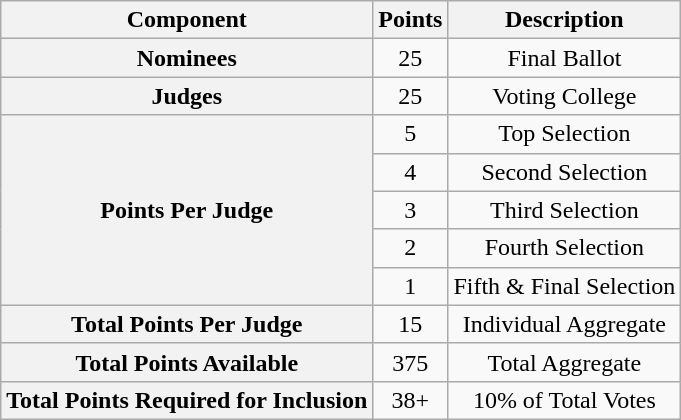<table class="wikitable sortable" style="text-align:center">
<tr>
<th>Component</th>
<th>Points</th>
<th>Description</th>
</tr>
<tr>
<th>Nominees</th>
<td>25</td>
<td>Final Ballot</td>
</tr>
<tr>
<th>Judges</th>
<td>25</td>
<td>Voting College</td>
</tr>
<tr>
<th rowspan="5">Points Per Judge</th>
<td>5</td>
<td>Top Selection</td>
</tr>
<tr>
<td>4</td>
<td>Second Selection</td>
</tr>
<tr>
<td>3</td>
<td>Third Selection</td>
</tr>
<tr>
<td>2</td>
<td>Fourth Selection</td>
</tr>
<tr>
<td>1</td>
<td>Fifth & Final Selection</td>
</tr>
<tr>
<th>Total Points Per Judge</th>
<td>15</td>
<td>Individual Aggregate</td>
</tr>
<tr>
<th>Total Points Available</th>
<td>375</td>
<td>Total Aggregate</td>
</tr>
<tr>
<th>Total Points Required for Inclusion</th>
<td>38+</td>
<td>10% of Total Votes</td>
</tr>
</table>
